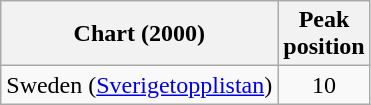<table class="wikitable">
<tr>
<th>Chart (2000)</th>
<th>Peak<br>position</th>
</tr>
<tr>
<td>Sweden (<a href='#'>Sverigetopplistan</a>)</td>
<td align="center">10</td>
</tr>
</table>
